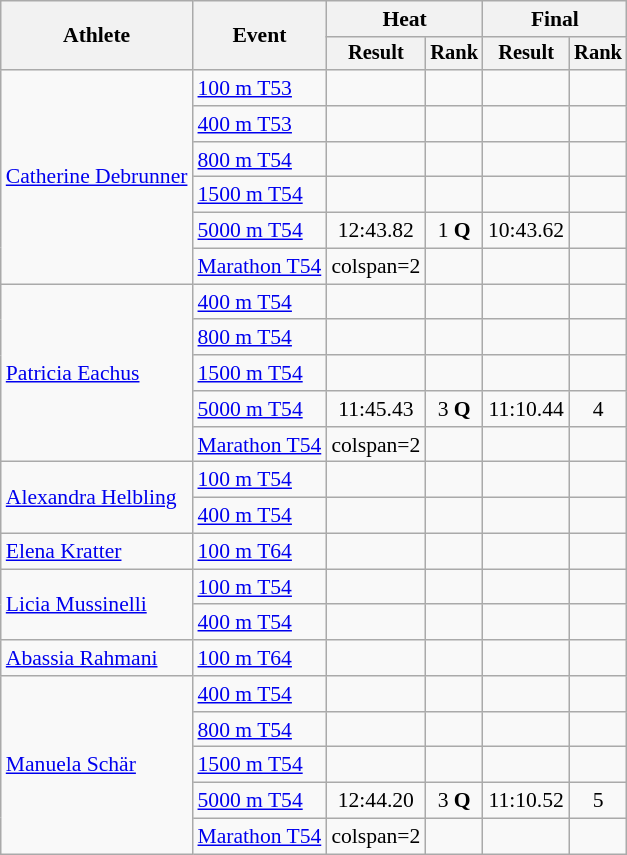<table class="wikitable" style="font-size:90%">
<tr>
<th rowspan="2">Athlete</th>
<th rowspan="2">Event</th>
<th colspan="2">Heat</th>
<th colspan="2">Final</th>
</tr>
<tr style="font-size:95%">
<th>Result</th>
<th>Rank</th>
<th>Result</th>
<th>Rank</th>
</tr>
<tr align=center>
<td align=left rowspan=6><a href='#'>Catherine Debrunner</a></td>
<td align=left><a href='#'>100 m T53</a></td>
<td></td>
<td></td>
<td></td>
<td></td>
</tr>
<tr align=center>
<td align=left><a href='#'>400 m T53</a></td>
<td></td>
<td></td>
<td></td>
<td></td>
</tr>
<tr align=center>
<td align=left><a href='#'>800 m T54</a></td>
<td></td>
<td></td>
<td></td>
<td></td>
</tr>
<tr align=center>
<td align=left><a href='#'>1500 m T54</a></td>
<td></td>
<td></td>
<td></td>
<td></td>
</tr>
<tr align=center>
<td align=left><a href='#'>5000 m T54</a></td>
<td>12:43.82</td>
<td>1 <strong>Q</strong></td>
<td>10:43.62</td>
<td></td>
</tr>
<tr align=center>
<td align=left><a href='#'>Marathon T54</a></td>
<td>colspan=2 </td>
<td></td>
<td></td>
</tr>
<tr align=center>
<td align=left rowspan=5><a href='#'>Patricia Eachus</a></td>
<td align=left><a href='#'>400 m T54</a></td>
<td></td>
<td></td>
<td></td>
<td></td>
</tr>
<tr align=center>
<td align=left><a href='#'>800 m T54</a></td>
<td></td>
<td></td>
<td></td>
<td></td>
</tr>
<tr align=center>
<td align=left><a href='#'>1500 m T54</a></td>
<td></td>
<td></td>
<td></td>
<td></td>
</tr>
<tr align=center>
<td align=left><a href='#'>5000 m T54</a></td>
<td>11:45.43</td>
<td>3 <strong>Q</strong></td>
<td>11:10.44</td>
<td>4</td>
</tr>
<tr align=center>
<td align=left><a href='#'>Marathon T54</a></td>
<td>colspan=2 </td>
<td></td>
<td></td>
</tr>
<tr align=center>
<td align=left rowspan=2><a href='#'>Alexandra Helbling</a></td>
<td align=left><a href='#'>100 m T54</a></td>
<td></td>
<td></td>
<td></td>
<td></td>
</tr>
<tr align=center>
<td align=left><a href='#'>400 m T54</a></td>
<td></td>
<td></td>
<td></td>
<td></td>
</tr>
<tr align=center>
<td align=left><a href='#'>Elena Kratter</a></td>
<td align=left><a href='#'>100 m T64</a></td>
<td></td>
<td></td>
<td></td>
<td></td>
</tr>
<tr align=center>
<td align=left rowspan=2><a href='#'>Licia Mussinelli</a></td>
<td align=left><a href='#'>100 m T54</a></td>
<td></td>
<td></td>
<td></td>
<td></td>
</tr>
<tr align=center>
<td align=left><a href='#'>400 m T54</a></td>
<td></td>
<td></td>
<td></td>
<td></td>
</tr>
<tr align=center>
<td align=left><a href='#'>Abassia Rahmani</a></td>
<td align=left><a href='#'>100 m T64</a></td>
<td></td>
<td></td>
<td></td>
<td></td>
</tr>
<tr align=center>
<td align=left rowspan=5><a href='#'>Manuela Schär</a></td>
<td align=left><a href='#'>400 m T54</a></td>
<td></td>
<td></td>
<td></td>
<td></td>
</tr>
<tr align=center>
<td align=left><a href='#'>800 m T54</a></td>
<td></td>
<td></td>
<td></td>
<td></td>
</tr>
<tr align=center>
<td align=left><a href='#'>1500 m T54</a></td>
<td></td>
<td></td>
<td></td>
<td></td>
</tr>
<tr align=center>
<td align=left><a href='#'>5000 m T54</a></td>
<td>12:44.20</td>
<td>3 <strong>Q</strong></td>
<td>11:10.52</td>
<td>5</td>
</tr>
<tr align=center>
<td align=left><a href='#'>Marathon T54</a></td>
<td>colspan=2 </td>
<td></td>
<td></td>
</tr>
</table>
